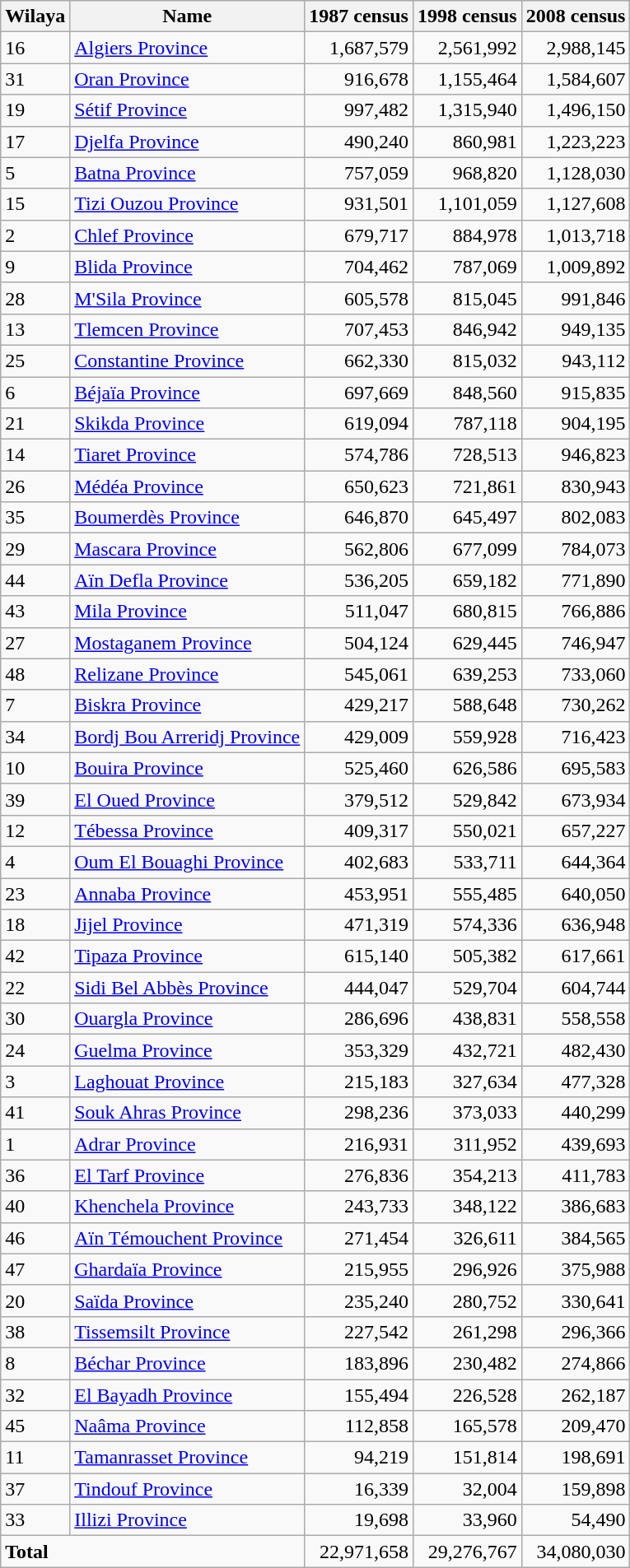<table class="wikitable sortable">
<tr>
<th>Wilaya<br></th>
<th>Name<br></th>
<th>1987 census</th>
<th>1998 census</th>
<th>2008 census</th>
</tr>
<tr>
<td>16</td>
<td><a href='#'>Algiers Province</a></td>
<td style="text-align:right">1,687,579</td>
<td style="text-align:right">2,561,992</td>
<td style="text-align:right">2,988,145</td>
</tr>
<tr>
<td>31</td>
<td><a href='#'>Oran Province</a></td>
<td style="text-align:right">916,678</td>
<td style="text-align:right">1,155,464</td>
<td style="text-align:right">1,584,607</td>
</tr>
<tr>
<td>19</td>
<td><a href='#'>Sétif Province</a></td>
<td style="text-align:right">997,482</td>
<td style="text-align:right">1,315,940</td>
<td style="text-align:right">1,496,150</td>
</tr>
<tr>
<td>17</td>
<td><a href='#'>Djelfa Province</a></td>
<td style="text-align:right">490,240</td>
<td style="text-align:right">860,981</td>
<td style="text-align:right">1,223,223</td>
</tr>
<tr>
<td>5</td>
<td><a href='#'>Batna Province</a></td>
<td style="text-align:right">757,059</td>
<td style="text-align:right">968,820</td>
<td style="text-align:right">1,128,030</td>
</tr>
<tr>
<td>15</td>
<td><a href='#'>Tizi Ouzou Province</a></td>
<td style="text-align:right">931,501</td>
<td style="text-align:right">1,101,059</td>
<td style="text-align:right">1,127,608</td>
</tr>
<tr>
<td>2</td>
<td><a href='#'>Chlef Province</a></td>
<td style="text-align:right">679,717</td>
<td style="text-align:right">884,978</td>
<td style="text-align:right">1,013,718</td>
</tr>
<tr>
<td>9</td>
<td><a href='#'>Blida Province</a></td>
<td style="text-align:right">704,462</td>
<td style="text-align:right">787,069</td>
<td style="text-align:right">1,009,892</td>
</tr>
<tr>
<td>28</td>
<td><a href='#'>M'Sila Province</a></td>
<td style="text-align:right">605,578</td>
<td style="text-align:right">815,045</td>
<td style="text-align:right">991,846</td>
</tr>
<tr>
<td>13</td>
<td><a href='#'>Tlemcen Province</a></td>
<td style="text-align:right">707,453</td>
<td style="text-align:right">846,942</td>
<td style="text-align:right">949,135</td>
</tr>
<tr>
<td>25</td>
<td><a href='#'>Constantine Province</a></td>
<td style="text-align:right">662,330</td>
<td style="text-align:right">815,032</td>
<td style="text-align:right">943,112</td>
</tr>
<tr>
<td>6</td>
<td><a href='#'>Béjaïa Province</a></td>
<td style="text-align:right">697,669</td>
<td style="text-align:right">848,560</td>
<td style="text-align:right">915,835</td>
</tr>
<tr>
<td>21</td>
<td><a href='#'>Skikda Province</a></td>
<td style="text-align:right">619,094</td>
<td style="text-align:right">787,118</td>
<td style="text-align:right">904,195</td>
</tr>
<tr>
<td>14</td>
<td><a href='#'>Tiaret Province</a></td>
<td style="text-align:right">574,786</td>
<td style="text-align:right">728,513</td>
<td style="text-align:right">946,823</td>
</tr>
<tr>
<td>26</td>
<td><a href='#'>Médéa Province</a></td>
<td style="text-align:right">650,623</td>
<td style="text-align:right">721,861</td>
<td style="text-align:right">830,943</td>
</tr>
<tr>
<td>35</td>
<td><a href='#'>Boumerdès Province</a></td>
<td style="text-align:right">646,870</td>
<td style="text-align:right">645,497</td>
<td style="text-align:right">802,083</td>
</tr>
<tr>
<td>29</td>
<td><a href='#'>Mascara Province</a></td>
<td style="text-align:right">562,806</td>
<td style="text-align:right">677,099</td>
<td style="text-align:right">784,073</td>
</tr>
<tr>
<td>44</td>
<td><a href='#'>Aïn Defla Province</a></td>
<td style="text-align:right">536,205</td>
<td style="text-align:right">659,182</td>
<td style="text-align:right">771,890</td>
</tr>
<tr>
<td>43</td>
<td><a href='#'>Mila Province</a></td>
<td style="text-align:right">511,047</td>
<td style="text-align:right">680,815</td>
<td style="text-align:right">766,886</td>
</tr>
<tr>
<td>27</td>
<td><a href='#'>Mostaganem Province</a></td>
<td style="text-align:right">504,124</td>
<td style="text-align:right">629,445</td>
<td style="text-align:right">746,947</td>
</tr>
<tr>
<td>48</td>
<td><a href='#'>Relizane Province</a></td>
<td style="text-align:right">545,061</td>
<td style="text-align:right">639,253</td>
<td style="text-align:right">733,060</td>
</tr>
<tr>
<td>7</td>
<td><a href='#'>Biskra Province</a></td>
<td style="text-align:right">429,217</td>
<td style="text-align:right">588,648</td>
<td style="text-align:right">730,262</td>
</tr>
<tr>
<td>34</td>
<td><a href='#'>Bordj Bou Arreridj Province</a></td>
<td style="text-align:right">429,009</td>
<td style="text-align:right">559,928</td>
<td style="text-align:right">716,423</td>
</tr>
<tr>
<td>10</td>
<td><a href='#'>Bouira Province</a></td>
<td style="text-align:right">525,460</td>
<td style="text-align:right">626,586</td>
<td style="text-align:right">695,583</td>
</tr>
<tr>
<td>39</td>
<td><a href='#'>El Oued Province</a></td>
<td style="text-align:right">379,512</td>
<td style="text-align:right">529,842</td>
<td style="text-align:right">673,934</td>
</tr>
<tr>
<td>12</td>
<td><a href='#'>Tébessa Province</a></td>
<td style="text-align:right">409,317</td>
<td style="text-align:right">550,021</td>
<td style="text-align:right">657,227</td>
</tr>
<tr>
<td>4</td>
<td><a href='#'>Oum El Bouaghi Province</a></td>
<td style="text-align:right">402,683</td>
<td style="text-align:right">533,711</td>
<td style="text-align:right">644,364</td>
</tr>
<tr>
<td>23</td>
<td><a href='#'>Annaba Province</a></td>
<td style="text-align:right">453,951</td>
<td style="text-align:right">555,485</td>
<td style="text-align:right">640,050</td>
</tr>
<tr>
<td>18</td>
<td><a href='#'>Jijel Province</a></td>
<td style="text-align:right">471,319</td>
<td style="text-align:right">574,336</td>
<td style="text-align:right">636,948</td>
</tr>
<tr>
<td>42</td>
<td><a href='#'>Tipaza Province</a></td>
<td style="text-align:right">615,140</td>
<td style="text-align:right">505,382</td>
<td style="text-align:right">617,661</td>
</tr>
<tr>
<td>22</td>
<td><a href='#'>Sidi Bel Abbès Province</a></td>
<td style="text-align:right">444,047</td>
<td style="text-align:right">529,704</td>
<td style="text-align:right">604,744</td>
</tr>
<tr>
<td>30</td>
<td><a href='#'>Ouargla Province</a></td>
<td style="text-align:right">286,696</td>
<td style="text-align:right">438,831</td>
<td style="text-align:right">558,558</td>
</tr>
<tr>
<td>24</td>
<td><a href='#'>Guelma Province</a></td>
<td style="text-align:right">353,329</td>
<td style="text-align:right">432,721</td>
<td style="text-align:right">482,430</td>
</tr>
<tr>
<td>3</td>
<td><a href='#'>Laghouat Province</a></td>
<td style="text-align:right">215,183</td>
<td style="text-align:right">327,634</td>
<td style="text-align:right">477,328</td>
</tr>
<tr>
<td>41</td>
<td><a href='#'>Souk Ahras Province</a></td>
<td style="text-align:right">298,236</td>
<td style="text-align:right">373,033</td>
<td style="text-align:right">440,299</td>
</tr>
<tr>
<td>1</td>
<td><a href='#'>Adrar Province</a></td>
<td style="text-align:right">216,931</td>
<td style="text-align:right">311,952</td>
<td style="text-align:right">439,693</td>
</tr>
<tr>
<td>36</td>
<td><a href='#'>El Tarf Province</a></td>
<td style="text-align:right">276,836</td>
<td style="text-align:right">354,213</td>
<td style="text-align:right">411,783</td>
</tr>
<tr>
<td>40</td>
<td><a href='#'>Khenchela Province</a></td>
<td style="text-align:right">243,733</td>
<td style="text-align:right">348,122</td>
<td style="text-align:right">386,683</td>
</tr>
<tr>
<td>46</td>
<td><a href='#'>Aïn Témouchent Province</a></td>
<td style="text-align:right">271,454</td>
<td style="text-align:right">326,611</td>
<td style="text-align:right">384,565</td>
</tr>
<tr>
<td>47</td>
<td><a href='#'>Ghardaïa Province</a></td>
<td style="text-align:right">215,955</td>
<td style="text-align:right">296,926</td>
<td style="text-align:right">375,988</td>
</tr>
<tr>
<td>20</td>
<td><a href='#'>Saïda Province</a></td>
<td style="text-align:right">235,240</td>
<td style="text-align:right">280,752</td>
<td style="text-align:right">330,641</td>
</tr>
<tr>
<td>38</td>
<td><a href='#'>Tissemsilt Province</a></td>
<td style="text-align:right">227,542</td>
<td style="text-align:right">261,298</td>
<td style="text-align:right">296,366</td>
</tr>
<tr>
<td>8</td>
<td><a href='#'>Béchar Province</a></td>
<td style="text-align:right">183,896</td>
<td style="text-align:right">230,482</td>
<td style="text-align:right">274,866</td>
</tr>
<tr>
<td>32</td>
<td><a href='#'>El Bayadh Province</a></td>
<td style="text-align:right">155,494</td>
<td style="text-align:right">226,528</td>
<td style="text-align:right">262,187</td>
</tr>
<tr>
<td>45</td>
<td><a href='#'>Naâma Province</a></td>
<td style="text-align:right">112,858</td>
<td style="text-align:right">165,578</td>
<td style="text-align:right">209,470</td>
</tr>
<tr>
<td>11</td>
<td><a href='#'>Tamanrasset Province</a></td>
<td style="text-align:right">94,219</td>
<td style="text-align:right">151,814</td>
<td style="text-align:right">198,691</td>
</tr>
<tr>
<td>37</td>
<td><a href='#'>Tindouf Province</a></td>
<td style="text-align:right">16,339</td>
<td style="text-align:right">32,004</td>
<td style="text-align:right">159,898</td>
</tr>
<tr>
<td>33</td>
<td><a href='#'>Illizi Province</a></td>
<td style="text-align:right">19,698</td>
<td style="text-align:right">33,960</td>
<td style="text-align:right">54,490</td>
</tr>
<tr class=sortbottom>
<td colspan="2"><strong>Total</strong></td>
<td style="text-align:right">22,971,658</td>
<td style="text-align:right">29,276,767</td>
<td style="text-align:right">34,080,030</td>
</tr>
</table>
